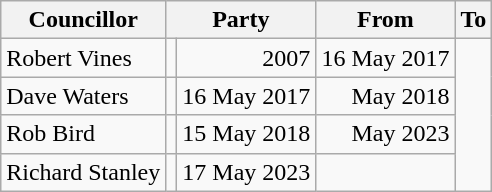<table class=wikitable>
<tr>
<th>Councillor</th>
<th colspan=2>Party</th>
<th>From</th>
<th>To</th>
</tr>
<tr>
<td>Robert Vines</td>
<td></td>
<td align=right>2007</td>
<td align=right>16 May 2017</td>
</tr>
<tr>
<td>Dave Waters</td>
<td></td>
<td align=right>16 May 2017</td>
<td align=right>May 2018</td>
</tr>
<tr>
<td>Rob Bird</td>
<td></td>
<td align=right>15 May 2018</td>
<td align=right>May 2023</td>
</tr>
<tr>
<td>Richard Stanley</td>
<td></td>
<td align=right>17 May 2023</td>
<td align=right></td>
</tr>
</table>
